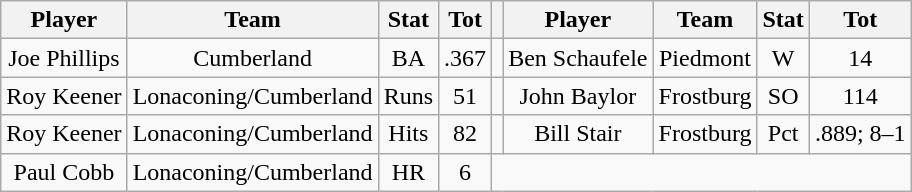<table class="wikitable">
<tr>
<th>Player</th>
<th>Team</th>
<th>Stat</th>
<th>Tot</th>
<th></th>
<th>Player</th>
<th>Team</th>
<th>Stat</th>
<th>Tot</th>
</tr>
<tr align=center>
<td>Joe Phillips</td>
<td>Cumberland</td>
<td>BA</td>
<td>.367</td>
<td></td>
<td>Ben Schaufele</td>
<td>Piedmont</td>
<td>W</td>
<td>14</td>
</tr>
<tr align=center>
<td>Roy Keener</td>
<td>Lonaconing/Cumberland</td>
<td>Runs</td>
<td>51</td>
<td></td>
<td>John Baylor</td>
<td>Frostburg</td>
<td>SO</td>
<td>114</td>
</tr>
<tr align=center>
<td>Roy Keener</td>
<td>Lonaconing/Cumberland</td>
<td>Hits</td>
<td>82</td>
<td></td>
<td>Bill Stair</td>
<td>Frostburg</td>
<td>Pct</td>
<td>.889; 8–1</td>
</tr>
<tr align=center>
<td>Paul Cobb</td>
<td>Lonaconing/Cumberland</td>
<td>HR</td>
<td>6</td>
</tr>
</table>
